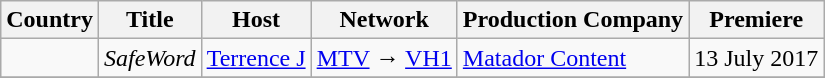<table class="wikitable">
<tr>
<th>Country</th>
<th>Title</th>
<th>Host</th>
<th>Network</th>
<th>Production Company</th>
<th>Premiere</th>
</tr>
<tr>
<td></td>
<td><em>SafeWord</em></td>
<td><a href='#'>Terrence J</a></td>
<td><a href='#'>MTV</a> → <a href='#'>VH1</a></td>
<td><a href='#'>Matador Content</a></td>
<td>13 July 2017</td>
</tr>
<tr>
</tr>
</table>
